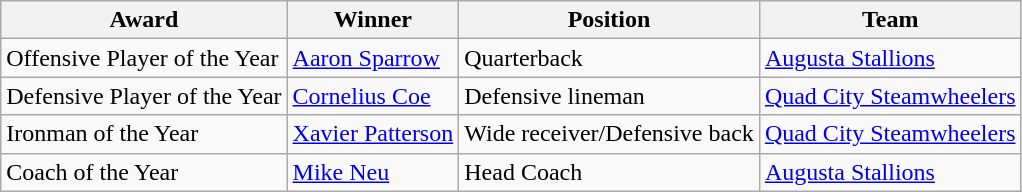<table class="wikitable">
<tr>
<th>Award</th>
<th>Winner</th>
<th>Position</th>
<th>Team</th>
</tr>
<tr>
<td>Offensive Player of the Year</td>
<td><a href='#'>Aaron Sparrow</a></td>
<td>Quarterback</td>
<td><a href='#'>Augusta Stallions</a></td>
</tr>
<tr>
<td>Defensive Player of the Year</td>
<td><a href='#'>Cornelius Coe</a></td>
<td>Defensive lineman</td>
<td><a href='#'>Quad City Steamwheelers</a></td>
</tr>
<tr>
<td>Ironman of the Year</td>
<td><a href='#'>Xavier Patterson</a></td>
<td>Wide receiver/Defensive back</td>
<td><a href='#'>Quad City Steamwheelers</a></td>
</tr>
<tr>
<td>Coach of the Year</td>
<td><a href='#'>Mike Neu</a></td>
<td>Head Coach</td>
<td><a href='#'>Augusta Stallions</a></td>
</tr>
</table>
